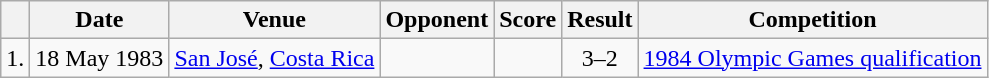<table class="wikitable">
<tr>
<th></th>
<th>Date</th>
<th>Venue</th>
<th>Opponent</th>
<th>Score</th>
<th>Result</th>
<th>Competition</th>
</tr>
<tr>
<td align="center">1.</td>
<td>18 May 1983</td>
<td><a href='#'>San José</a>, <a href='#'>Costa Rica</a></td>
<td></td>
<td align="center"></td>
<td align="center">3–2</td>
<td><a href='#'>1984 Olympic Games qualification</a></td>
</tr>
</table>
